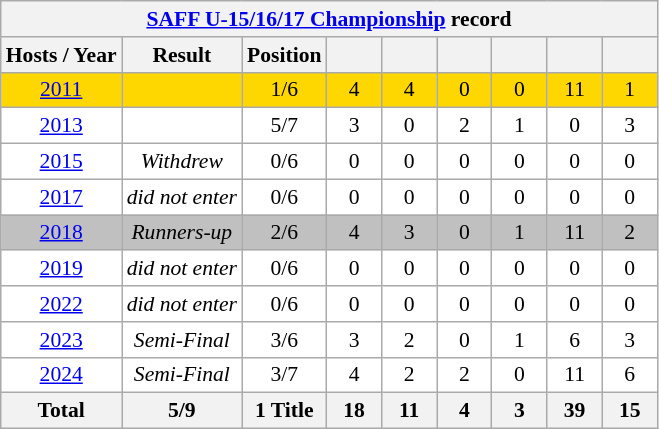<table class="wikitable" style="text-align: center;font-size:90%;">
<tr>
<th colspan=9><a href='#'>SAFF U-15/16/17 Championship</a> record</th>
</tr>
<tr>
<th>Hosts / Year</th>
<th>Result</th>
<th>Position</th>
<th width=30></th>
<th width=30></th>
<th width=30></th>
<th width=30></th>
<th width=30></th>
<th width=30></th>
</tr>
<tr bgcolor=gold>
<td> <a href='#'>2011</a></td>
<td></td>
<td>1/6</td>
<td>4</td>
<td>4</td>
<td>0</td>
<td>0</td>
<td>11</td>
<td>1</td>
</tr>
<tr style="background:White;">
<td> <a href='#'>2013</a></td>
<td></td>
<td>5/7</td>
<td>3</td>
<td>0</td>
<td>2</td>
<td>1</td>
<td>0</td>
<td>3</td>
</tr>
<tr style="background:White;">
<td> <a href='#'>2015</a></td>
<td><em>Withdrew</em></td>
<td>0/6</td>
<td>0</td>
<td>0</td>
<td>0</td>
<td>0</td>
<td>0</td>
<td>0</td>
</tr>
<tr style="background:White;">
<td> <a href='#'>2017</a></td>
<td><em>did not enter</em></td>
<td>0/6</td>
<td>0</td>
<td>0</td>
<td>0</td>
<td>0</td>
<td>0</td>
<td>0</td>
</tr>
<tr style="background:Silver;">
<td> <a href='#'>2018</a></td>
<td><em>Runners-up</em></td>
<td>2/6</td>
<td>4</td>
<td>3</td>
<td>0</td>
<td>1</td>
<td>11</td>
<td>2</td>
</tr>
<tr style="background:White;">
<td> <a href='#'>2019</a></td>
<td><em>did not enter</em></td>
<td>0/6</td>
<td>0</td>
<td>0</td>
<td>0</td>
<td>0</td>
<td>0</td>
<td>0</td>
</tr>
<tr style="background:White;">
<td> <a href='#'>2022</a></td>
<td><em>did not enter</em></td>
<td>0/6</td>
<td>0</td>
<td>0</td>
<td>0</td>
<td>0</td>
<td>0</td>
<td>0</td>
</tr>
<tr style="background:White;">
<td> <a href='#'>2023</a></td>
<td><em>Semi-Final</em></td>
<td>3/6</td>
<td>3</td>
<td>2</td>
<td>0</td>
<td>1</td>
<td>6</td>
<td>3</td>
</tr>
<tr style="background:White;">
<td> <a href='#'>2024</a></td>
<td><em>Semi-Final</em></td>
<td>3/7</td>
<td>4</td>
<td>2</td>
<td>2</td>
<td>0</td>
<td>11</td>
<td>6</td>
</tr>
<tr>
<th><strong>Total</strong></th>
<th><strong>5/9</strong></th>
<th>1 Title</th>
<th>18</th>
<th>11</th>
<th>4</th>
<th>3</th>
<th>39</th>
<th>15</th>
</tr>
</table>
